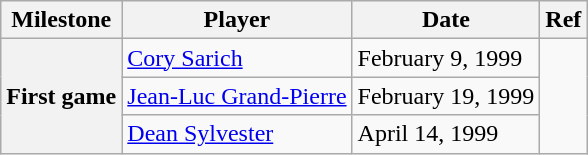<table class="wikitable">
<tr>
<th scope="col">Milestone</th>
<th scope="col">Player</th>
<th scope="col">Date</th>
<th scope="col">Ref</th>
</tr>
<tr>
<th rowspan=3>First game</th>
<td><a href='#'>Cory Sarich</a></td>
<td>February 9, 1999</td>
<td rowspan=3></td>
</tr>
<tr>
<td><a href='#'>Jean-Luc Grand-Pierre</a></td>
<td>February 19, 1999</td>
</tr>
<tr>
<td><a href='#'>Dean Sylvester</a></td>
<td>April 14, 1999</td>
</tr>
</table>
